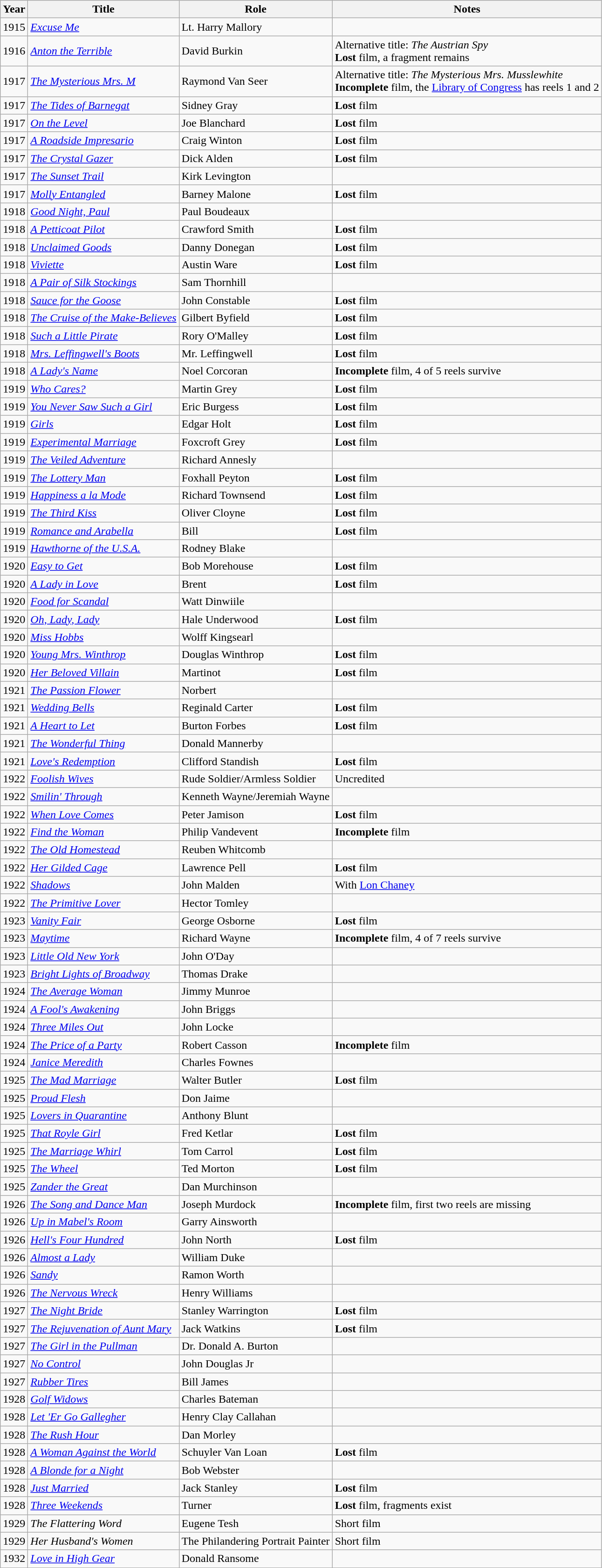<table class="wikitable sortable">
<tr>
<th>Year</th>
<th>Title</th>
<th>Role</th>
<th class="unsortable">Notes</th>
</tr>
<tr>
<td>1915</td>
<td><em><a href='#'>Excuse Me</a></em></td>
<td>Lt. Harry Mallory</td>
<td></td>
</tr>
<tr>
<td>1916</td>
<td><em><a href='#'>Anton the Terrible</a></em></td>
<td>David Burkin</td>
<td>Alternative title: <em>The Austrian Spy</em> <br> <strong>Lost</strong> film, a fragment remains</td>
</tr>
<tr>
<td>1917</td>
<td><em><a href='#'>The Mysterious Mrs. M</a></em></td>
<td>Raymond Van Seer</td>
<td>Alternative title: <em>The Mysterious Mrs. Musslewhite</em> <br> <strong>Incomplete</strong> film, the <a href='#'>Library of Congress</a> has reels 1 and 2</td>
</tr>
<tr>
<td>1917</td>
<td><em><a href='#'>The Tides of Barnegat</a></em></td>
<td>Sidney Gray</td>
<td><strong>Lost</strong> film</td>
</tr>
<tr>
<td>1917</td>
<td><em><a href='#'>On the Level</a></em></td>
<td>Joe Blanchard</td>
<td><strong>Lost</strong> film</td>
</tr>
<tr>
<td>1917</td>
<td><em><a href='#'>A Roadside Impresario</a></em></td>
<td>Craig Winton</td>
<td><strong>Lost</strong> film</td>
</tr>
<tr>
<td>1917</td>
<td><em><a href='#'>The Crystal Gazer</a></em></td>
<td>Dick Alden</td>
<td><strong>Lost</strong> film</td>
</tr>
<tr>
<td>1917</td>
<td><em><a href='#'>The Sunset Trail</a></em></td>
<td>Kirk Levington</td>
<td></td>
</tr>
<tr>
<td>1917</td>
<td><em><a href='#'>Molly Entangled</a></em></td>
<td>Barney Malone</td>
<td><strong>Lost</strong> film</td>
</tr>
<tr>
<td>1918</td>
<td><em><a href='#'>Good Night, Paul</a></em></td>
<td>Paul Boudeaux</td>
<td></td>
</tr>
<tr>
<td>1918</td>
<td><em><a href='#'>A Petticoat Pilot</a></em></td>
<td>Crawford Smith</td>
<td><strong>Lost</strong> film</td>
</tr>
<tr>
<td>1918</td>
<td><em><a href='#'>Unclaimed Goods</a></em></td>
<td>Danny Donegan</td>
<td><strong>Lost</strong> film</td>
</tr>
<tr>
<td>1918</td>
<td><em><a href='#'>Viviette</a></em></td>
<td>Austin Ware</td>
<td><strong>Lost</strong> film</td>
</tr>
<tr>
<td>1918</td>
<td><em><a href='#'>A Pair of Silk Stockings</a></em></td>
<td>Sam Thornhill</td>
<td></td>
</tr>
<tr>
<td>1918</td>
<td><em><a href='#'>Sauce for the Goose</a></em></td>
<td>John Constable</td>
<td><strong>Lost</strong> film</td>
</tr>
<tr>
<td>1918</td>
<td><em><a href='#'>The Cruise of the Make-Believes</a></em></td>
<td>Gilbert Byfield</td>
<td><strong>Lost</strong> film</td>
</tr>
<tr>
<td>1918</td>
<td><em><a href='#'>Such a Little Pirate</a></em></td>
<td>Rory O'Malley</td>
<td><strong>Lost</strong> film</td>
</tr>
<tr>
<td>1918</td>
<td><em><a href='#'>Mrs. Leffingwell's Boots</a></em></td>
<td>Mr. Leffingwell</td>
<td><strong>Lost</strong> film</td>
</tr>
<tr>
<td>1918</td>
<td><em><a href='#'>A Lady's Name</a></em></td>
<td>Noel Corcoran</td>
<td><strong>Incomplete</strong> film, 4 of 5 reels survive</td>
</tr>
<tr>
<td>1919</td>
<td><em><a href='#'>Who Cares?</a></em></td>
<td>Martin Grey</td>
<td><strong>Lost</strong> film</td>
</tr>
<tr>
<td>1919</td>
<td><em><a href='#'>You Never Saw Such a Girl</a></em></td>
<td>Eric Burgess</td>
<td><strong>Lost</strong> film</td>
</tr>
<tr>
<td>1919</td>
<td><em><a href='#'>Girls</a></em></td>
<td>Edgar Holt</td>
<td><strong>Lost</strong> film</td>
</tr>
<tr>
<td>1919</td>
<td><em><a href='#'>Experimental Marriage</a></em></td>
<td>Foxcroft Grey</td>
<td><strong>Lost</strong> film</td>
</tr>
<tr>
<td>1919</td>
<td><em><a href='#'>The Veiled Adventure</a></em></td>
<td>Richard Annesly</td>
<td></td>
</tr>
<tr>
<td>1919</td>
<td><em><a href='#'>The Lottery Man</a></em></td>
<td>Foxhall Peyton</td>
<td><strong>Lost</strong> film</td>
</tr>
<tr>
<td>1919</td>
<td><em><a href='#'>Happiness a la Mode</a></em></td>
<td>Richard Townsend</td>
<td><strong>Lost</strong> film</td>
</tr>
<tr>
<td>1919</td>
<td><em><a href='#'>The Third Kiss</a></em></td>
<td>Oliver Cloyne</td>
<td><strong>Lost</strong> film</td>
</tr>
<tr>
<td>1919</td>
<td><em><a href='#'>Romance and Arabella</a></em></td>
<td>Bill</td>
<td><strong>Lost</strong> film</td>
</tr>
<tr>
<td>1919</td>
<td><em><a href='#'>Hawthorne of the U.S.A.</a></em></td>
<td>Rodney Blake</td>
<td></td>
</tr>
<tr>
<td>1920</td>
<td><em><a href='#'>Easy to Get</a></em></td>
<td>Bob Morehouse</td>
<td><strong>Lost</strong> film</td>
</tr>
<tr>
<td>1920</td>
<td><em><a href='#'>A Lady in Love</a></em></td>
<td>Brent</td>
<td><strong>Lost</strong> film</td>
</tr>
<tr>
<td>1920</td>
<td><em><a href='#'>Food for Scandal</a></em></td>
<td>Watt Dinwiile</td>
<td></td>
</tr>
<tr>
<td>1920</td>
<td><em><a href='#'>Oh, Lady, Lady</a></em></td>
<td>Hale Underwood</td>
<td><strong>Lost</strong> film</td>
</tr>
<tr>
<td>1920</td>
<td><em><a href='#'>Miss Hobbs</a></em></td>
<td>Wolff Kingsearl</td>
<td></td>
</tr>
<tr>
<td>1920</td>
<td><em><a href='#'>Young Mrs. Winthrop</a></em></td>
<td>Douglas Winthrop</td>
<td><strong>Lost</strong> film</td>
</tr>
<tr>
<td>1920</td>
<td><em><a href='#'>Her Beloved Villain</a></em></td>
<td>Martinot</td>
<td><strong>Lost</strong> film</td>
</tr>
<tr>
<td>1921</td>
<td><em><a href='#'>The Passion Flower</a></em></td>
<td>Norbert</td>
<td></td>
</tr>
<tr>
<td>1921</td>
<td><em><a href='#'>Wedding Bells</a></em></td>
<td>Reginald Carter</td>
<td><strong>Lost</strong> film</td>
</tr>
<tr>
<td>1921</td>
<td><em><a href='#'>A Heart to Let</a></em></td>
<td>Burton Forbes</td>
<td><strong>Lost</strong> film</td>
</tr>
<tr>
<td>1921</td>
<td><em><a href='#'>The Wonderful Thing</a></em></td>
<td>Donald Mannerby</td>
<td></td>
</tr>
<tr>
<td>1921</td>
<td><em><a href='#'>Love's Redemption</a></em></td>
<td>Clifford Standish</td>
<td><strong>Lost</strong> film</td>
</tr>
<tr>
<td>1922</td>
<td><em><a href='#'>Foolish Wives</a></em></td>
<td>Rude Soldier/Armless Soldier</td>
<td>Uncredited</td>
</tr>
<tr>
<td>1922</td>
<td><em><a href='#'>Smilin' Through</a></em></td>
<td>Kenneth Wayne/Jeremiah Wayne</td>
<td></td>
</tr>
<tr>
<td>1922</td>
<td><em><a href='#'>When Love Comes</a></em></td>
<td>Peter Jamison</td>
<td><strong>Lost</strong> film</td>
</tr>
<tr>
<td>1922</td>
<td><em><a href='#'>Find the Woman</a></em></td>
<td>Philip Vandevent</td>
<td><strong>Incomplete</strong> film</td>
</tr>
<tr>
<td>1922</td>
<td><em><a href='#'>The Old Homestead</a></em></td>
<td>Reuben Whitcomb</td>
<td></td>
</tr>
<tr>
<td>1922</td>
<td><em><a href='#'>Her Gilded Cage</a></em></td>
<td>Lawrence Pell</td>
<td><strong>Lost</strong> film</td>
</tr>
<tr>
<td>1922</td>
<td><em><a href='#'>Shadows</a></em></td>
<td>John Malden</td>
<td>With <a href='#'>Lon Chaney</a></td>
</tr>
<tr>
<td>1922</td>
<td><em><a href='#'>The Primitive Lover</a></em></td>
<td>Hector Tomley</td>
<td></td>
</tr>
<tr>
<td>1923</td>
<td><em><a href='#'>Vanity Fair</a></em></td>
<td>George Osborne</td>
<td><strong>Lost</strong> film</td>
</tr>
<tr>
<td>1923</td>
<td><em><a href='#'>Maytime</a></em></td>
<td>Richard Wayne</td>
<td><strong>Incomplete</strong> film, 4 of 7 reels survive</td>
</tr>
<tr>
<td>1923</td>
<td><em><a href='#'>Little Old New York</a></em></td>
<td>John O'Day</td>
<td></td>
</tr>
<tr>
<td>1923</td>
<td><em><a href='#'>Bright Lights of Broadway</a></em></td>
<td>Thomas Drake</td>
<td></td>
</tr>
<tr>
<td>1924</td>
<td><em><a href='#'>The Average Woman</a></em></td>
<td>Jimmy Munroe</td>
<td></td>
</tr>
<tr>
<td>1924</td>
<td><em><a href='#'>A Fool's Awakening</a></em></td>
<td>John Briggs</td>
<td></td>
</tr>
<tr>
<td>1924</td>
<td><em><a href='#'>Three Miles Out</a></em></td>
<td>John Locke</td>
<td></td>
</tr>
<tr>
<td>1924</td>
<td><em><a href='#'>The Price of a Party</a></em></td>
<td>Robert Casson</td>
<td><strong>Incomplete</strong> film</td>
</tr>
<tr>
<td>1924</td>
<td><em><a href='#'>Janice Meredith</a></em></td>
<td>Charles Fownes</td>
<td></td>
</tr>
<tr>
<td>1925</td>
<td><em><a href='#'>The Mad Marriage</a></em></td>
<td>Walter Butler</td>
<td><strong>Lost</strong> film</td>
</tr>
<tr>
<td>1925</td>
<td><em><a href='#'>Proud Flesh</a></em></td>
<td>Don Jaime</td>
<td></td>
</tr>
<tr>
<td>1925</td>
<td><em><a href='#'>Lovers in Quarantine</a></em></td>
<td>Anthony Blunt</td>
<td></td>
</tr>
<tr>
<td>1925</td>
<td><em><a href='#'>That Royle Girl</a></em></td>
<td>Fred Ketlar</td>
<td><strong>Lost</strong> film</td>
</tr>
<tr>
<td>1925</td>
<td><em><a href='#'>The Marriage Whirl</a></em></td>
<td>Tom Carrol</td>
<td><strong>Lost</strong> film</td>
</tr>
<tr>
<td>1925</td>
<td><em><a href='#'>The Wheel</a></em></td>
<td>Ted Morton</td>
<td><strong>Lost</strong> film</td>
</tr>
<tr>
<td>1925</td>
<td><em><a href='#'>Zander the Great</a></em></td>
<td>Dan Murchinson</td>
<td></td>
</tr>
<tr>
<td>1926</td>
<td><em><a href='#'>The Song and Dance Man</a></em></td>
<td>Joseph Murdock</td>
<td><strong>Incomplete</strong> film, first two reels are missing</td>
</tr>
<tr>
<td>1926</td>
<td><em><a href='#'>Up in Mabel's Room</a></em></td>
<td>Garry Ainsworth</td>
<td></td>
</tr>
<tr>
<td>1926</td>
<td><em><a href='#'>Hell's Four Hundred</a></em></td>
<td>John North</td>
<td><strong>Lost</strong> film</td>
</tr>
<tr>
<td>1926</td>
<td><em><a href='#'>Almost a Lady</a></em></td>
<td>William Duke</td>
<td></td>
</tr>
<tr>
<td>1926</td>
<td><em><a href='#'>Sandy</a></em></td>
<td>Ramon Worth</td>
<td></td>
</tr>
<tr>
<td>1926</td>
<td><em><a href='#'>The Nervous Wreck</a></em></td>
<td>Henry Williams</td>
<td></td>
</tr>
<tr>
<td>1927</td>
<td><em><a href='#'>The Night Bride</a></em></td>
<td>Stanley Warrington</td>
<td><strong>Lost</strong> film</td>
</tr>
<tr>
<td>1927</td>
<td><em><a href='#'>The Rejuvenation of Aunt Mary</a></em></td>
<td>Jack Watkins</td>
<td><strong>Lost</strong> film</td>
</tr>
<tr>
<td>1927</td>
<td><em><a href='#'>The Girl in the Pullman</a></em></td>
<td>Dr. Donald A. Burton</td>
<td></td>
</tr>
<tr>
<td>1927</td>
<td><em><a href='#'>No Control</a></em></td>
<td>John Douglas Jr</td>
<td></td>
</tr>
<tr>
<td>1927</td>
<td><em><a href='#'>Rubber Tires</a></em></td>
<td>Bill James</td>
<td></td>
</tr>
<tr>
<td>1928</td>
<td><em><a href='#'>Golf Widows</a></em></td>
<td>Charles Bateman</td>
<td></td>
</tr>
<tr>
<td>1928</td>
<td><em><a href='#'>Let 'Er Go Gallegher</a></em></td>
<td>Henry Clay Callahan</td>
<td></td>
</tr>
<tr>
<td>1928</td>
<td><em><a href='#'>The Rush Hour</a></em></td>
<td>Dan Morley</td>
<td></td>
</tr>
<tr>
<td>1928</td>
<td><em><a href='#'>A Woman Against the World</a></em></td>
<td>Schuyler Van Loan</td>
<td><strong>Lost</strong> film</td>
</tr>
<tr>
<td>1928</td>
<td><em><a href='#'>A Blonde for a Night</a></em></td>
<td>Bob Webster</td>
<td></td>
</tr>
<tr>
<td>1928</td>
<td><em><a href='#'>Just Married</a></em></td>
<td>Jack Stanley</td>
<td><strong>Lost</strong> film</td>
</tr>
<tr>
<td>1928</td>
<td><em><a href='#'>Three Weekends</a></em></td>
<td>Turner</td>
<td><strong>Lost</strong> film, fragments exist</td>
</tr>
<tr>
<td>1929</td>
<td><em>The Flattering Word</em></td>
<td>Eugene Tesh</td>
<td>Short film</td>
</tr>
<tr>
<td>1929</td>
<td><em>Her Husband's Women</em></td>
<td>The Philandering Portrait Painter</td>
<td>Short film</td>
</tr>
<tr>
<td>1932</td>
<td><em><a href='#'>Love in High Gear</a></em></td>
<td>Donald Ransome</td>
<td></td>
</tr>
</table>
